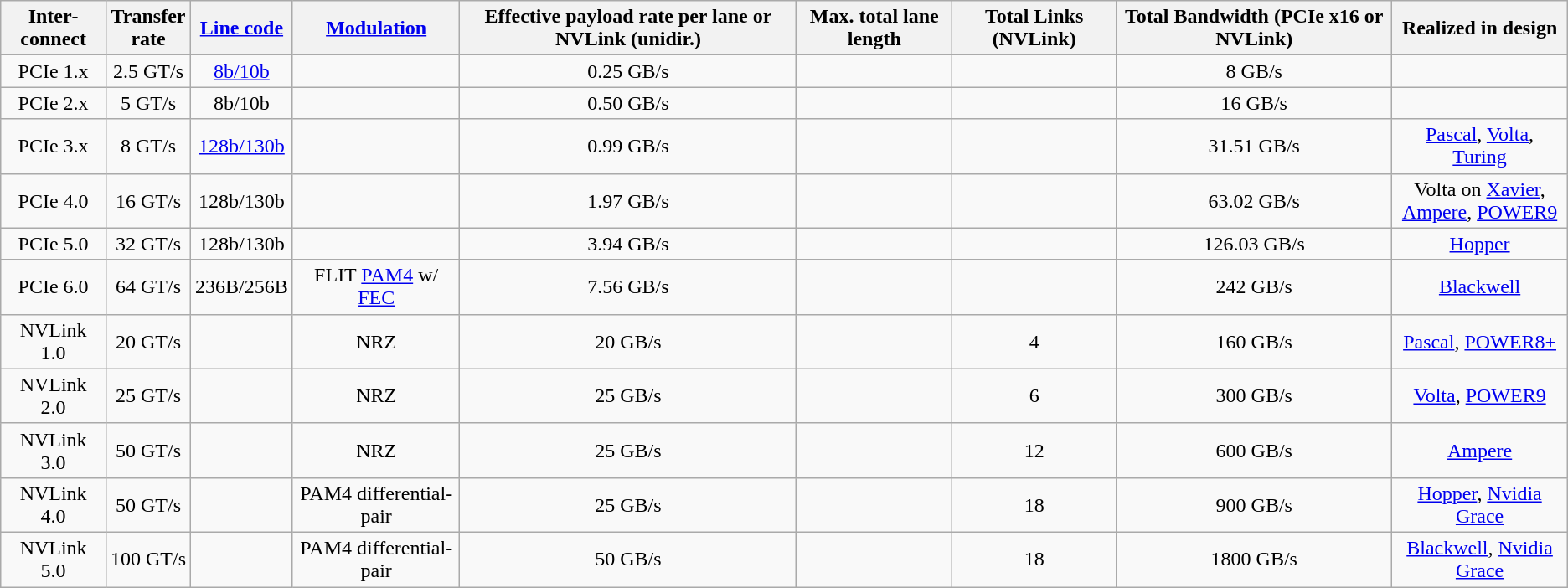<table class="wikitable sortable" style="text-align:center;">
<tr>
<th>Inter­connect</th>
<th style="max-width:0">Transfer rate</th>
<th><a href='#'>Line code</a></th>
<th><a href='#'>Modulation</a></th>
<th>Effective payload rate per lane or NVLink (unidir.)</th>
<th>Max. total lane length </th>
<th>Total Links (NVLink)</th>
<th>Total Bandwidth (PCIe x16 or NVLink)</th>
<th>Realized in design</th>
</tr>
<tr>
<td>PCIe 1.x</td>
<td>2.5 GT/s</td>
<td><a href='#'>8b/10b</a></td>
<td></td>
<td>0.25 GB/s</td>
<td></td>
<td></td>
<td>8 GB/s</td>
<td></td>
</tr>
<tr>
<td>PCIe 2.x</td>
<td>5 GT/s</td>
<td>8b/10b</td>
<td></td>
<td>0.50 GB/s</td>
<td></td>
<td></td>
<td>16 GB/s</td>
<td></td>
</tr>
<tr>
<td>PCIe 3.x</td>
<td>8 GT/s</td>
<td><a href='#'>128b/130b</a></td>
<td></td>
<td>0.99 GB/s</td>
<td></td>
<td></td>
<td>31.51 GB/s</td>
<td><a href='#'>Pascal</a>, <a href='#'>Volta</a>, <a href='#'>Turing</a></td>
</tr>
<tr>
<td>PCIe 4.0</td>
<td>16 GT/s</td>
<td>128b/130b</td>
<td></td>
<td>1.97 GB/s</td>
<td></td>
<td></td>
<td>63.02 GB/s</td>
<td style="max-width:0">Volta on <a href='#'>Xavier</a>, <a href='#'>Ampere</a>, <a href='#'>POWER9</a></td>
</tr>
<tr>
<td>PCIe 5.0</td>
<td>32 GT/s</td>
<td>128b/130b</td>
<td></td>
<td>3.94 GB/s</td>
<td></td>
<td></td>
<td>126.03 GB/s</td>
<td><a href='#'>Hopper</a></td>
</tr>
<tr>
<td>PCIe 6.0</td>
<td>64 GT/s</td>
<td>236B/256B</td>
<td>FLIT <a href='#'>PAM4</a> w/ <a href='#'>FEC</a></td>
<td>7.56 GB/s</td>
<td></td>
<td></td>
<td>242 GB/s</td>
<td><a href='#'>Blackwell</a></td>
</tr>
<tr>
<td>NVLink 1.0</td>
<td>20 GT/s</td>
<td></td>
<td>NRZ</td>
<td>20 GB/s</td>
<td></td>
<td>4</td>
<td>160 GB/s</td>
<td><a href='#'>Pascal</a>, <a href='#'>POWER8+</a></td>
</tr>
<tr>
<td>NVLink 2.0</td>
<td>25 GT/s</td>
<td></td>
<td>NRZ</td>
<td>25 GB/s</td>
<td></td>
<td>6</td>
<td>300 GB/s</td>
<td><a href='#'>Volta</a>, <a href='#'>POWER9</a></td>
</tr>
<tr>
<td>NVLink 3.0</td>
<td>50 GT/s</td>
<td></td>
<td>NRZ</td>
<td>25 GB/s</td>
<td></td>
<td>12</td>
<td>600 GB/s</td>
<td><a href='#'>Ampere</a></td>
</tr>
<tr>
<td>NVLink 4.0</td>
<td>50 GT/s </td>
<td></td>
<td>PAM4 differential-pair</td>
<td>25 GB/s</td>
<td></td>
<td>18</td>
<td>900 GB/s</td>
<td><a href='#'>Hopper</a>, <a href='#'>Nvidia Grace</a></td>
</tr>
<tr>
<td>NVLink 5.0</td>
<td>100 GT/s</td>
<td></td>
<td>PAM4 differential-pair</td>
<td>50 GB/s</td>
<td></td>
<td>18</td>
<td>1800 GB/s</td>
<td><a href='#'>Blackwell</a>,  <a href='#'>Nvidia Grace</a></td>
</tr>
</table>
